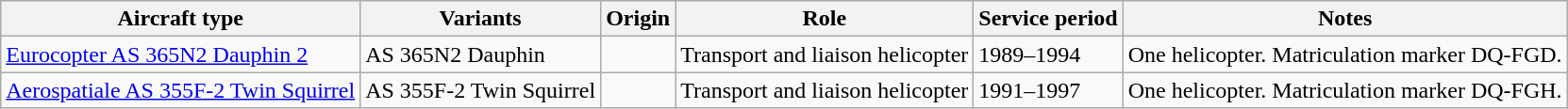<table class="wikitable sortable">
<tr>
<th>Aircraft type</th>
<th>Variants</th>
<th>Origin</th>
<th>Role</th>
<th>Service period</th>
<th>Notes</th>
</tr>
<tr>
<td><a href='#'>Eurocopter AS 365N2 Dauphin 2</a></td>
<td>AS 365N2 Dauphin</td>
<td></td>
<td>Transport and liaison helicopter</td>
<td>1989–1994</td>
<td>One helicopter. Matriculation marker DQ-FGD.</td>
</tr>
<tr>
<td><a href='#'>Aerospatiale AS 355F-2 Twin Squirrel</a></td>
<td>AS 355F-2 Twin Squirrel</td>
<td></td>
<td>Transport and liaison helicopter</td>
<td>1991–1997</td>
<td>One helicopter. Matriculation marker DQ-FGH.</td>
</tr>
</table>
